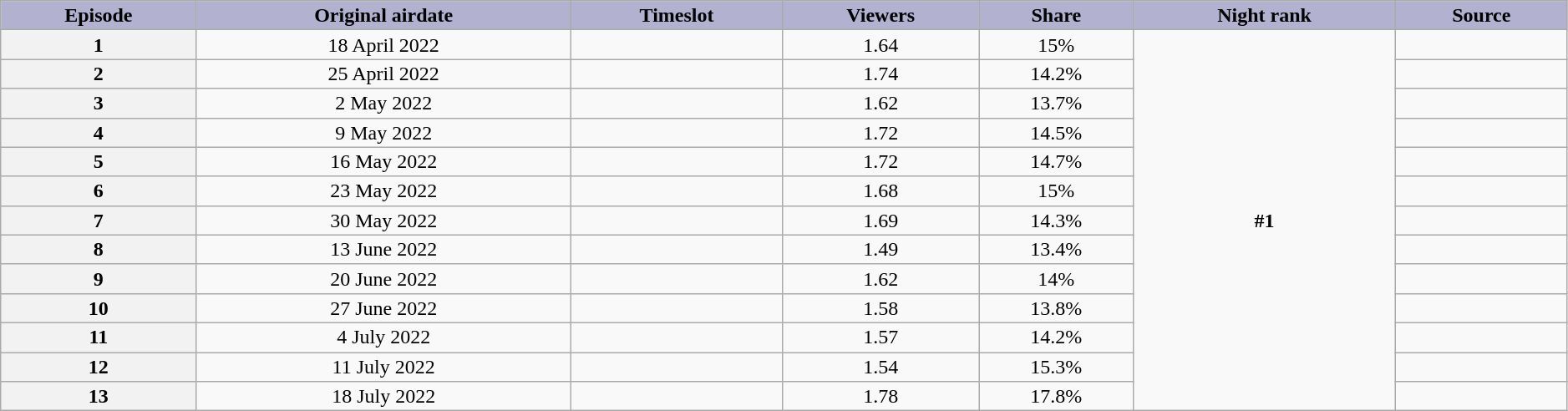<table class="wikitable plainrowheaders" style="text-align:center; line-height:16px; width:99%">
<tr style="background:#B2B1CF">
<td><strong>Episode</strong></td>
<td><strong>Original airdate</strong></td>
<td><strong>Timeslot</strong></td>
<td><strong>Viewers<br></strong></td>
<td><strong>Share</strong></td>
<td><strong>Night rank</strong></td>
<td><strong>Source</strong></td>
</tr>
<tr>
<th>1</th>
<td>18 April 2022</td>
<td></td>
<td>1.64</td>
<td>15%</td>
<td rowspan="13"><strong>#1</strong></td>
<td></td>
</tr>
<tr>
<th>2</th>
<td>25 April 2022</td>
<td></td>
<td>1.74</td>
<td>14.2%</td>
<td></td>
</tr>
<tr>
<th>3</th>
<td>2 May 2022</td>
<td></td>
<td>1.62</td>
<td>13.7%</td>
<td></td>
</tr>
<tr>
<th>4</th>
<td>9 May 2022</td>
<td></td>
<td>1.72</td>
<td>14.5%</td>
<td></td>
</tr>
<tr>
<th>5</th>
<td>16 May 2022</td>
<td></td>
<td>1.72</td>
<td>14.7%</td>
<td></td>
</tr>
<tr>
<th>6</th>
<td>23 May 2022</td>
<td></td>
<td>1.68</td>
<td>15%</td>
<td></td>
</tr>
<tr>
<th>7</th>
<td>30 May 2022</td>
<td></td>
<td>1.69</td>
<td>14.3%</td>
<td></td>
</tr>
<tr>
<th>8</th>
<td>13 June 2022</td>
<td></td>
<td>1.49</td>
<td>13.4%</td>
<td></td>
</tr>
<tr>
<th>9</th>
<td>20 June 2022</td>
<td></td>
<td>1.62</td>
<td>14%</td>
<td></td>
</tr>
<tr>
<th>10</th>
<td>27 June 2022</td>
<td></td>
<td>1.58</td>
<td>13.8%</td>
<td></td>
</tr>
<tr>
<th>11</th>
<td>4 July 2022</td>
<td></td>
<td>1.57</td>
<td>14.2%</td>
<td></td>
</tr>
<tr>
<th>12</th>
<td>11 July 2022</td>
<td></td>
<td>1.54</td>
<td>15.3%</td>
<td></td>
</tr>
<tr>
<th>13</th>
<td>18 July 2022</td>
<td></td>
<td>1.78</td>
<td>17.8%</td>
<td></td>
</tr>
</table>
